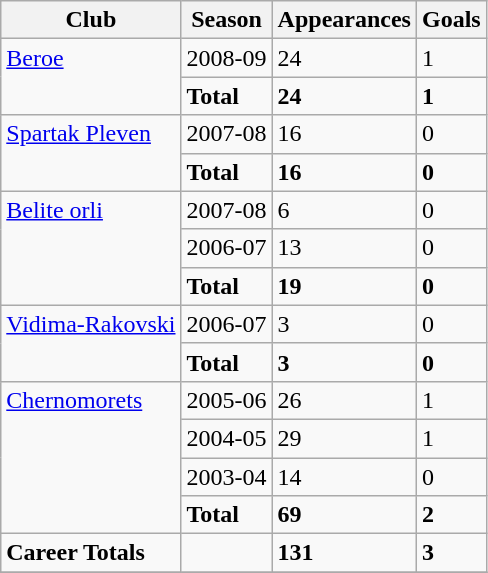<table class="wikitable">
<tr>
<th rowspan="1">Club</th>
<th rowspan="1">Season</th>
<th rowspan="1">Appearances</th>
<th rowspan="1">Goals</th>
</tr>
<tr>
<td rowspan="2" valign=top><a href='#'>Beroe</a></td>
<td>2008-09</td>
<td>24</td>
<td>1</td>
</tr>
<tr>
<td><strong>Total</strong></td>
<td><strong>24</strong></td>
<td><strong>1</strong></td>
</tr>
<tr>
<td rowspan="2" valign=top><a href='#'>Spartak Pleven</a></td>
<td>2007-08</td>
<td>16</td>
<td>0</td>
</tr>
<tr>
<td><strong>Total</strong></td>
<td><strong>16</strong></td>
<td><strong>0</strong></td>
</tr>
<tr>
<td rowspan="3" valign=top><a href='#'>Belite orli</a></td>
<td>2007-08</td>
<td>6</td>
<td>0</td>
</tr>
<tr>
<td>2006-07</td>
<td>13</td>
<td>0</td>
</tr>
<tr>
<td><strong>Total</strong></td>
<td><strong>19</strong></td>
<td><strong>0</strong></td>
</tr>
<tr>
<td rowspan="2" valign=top><a href='#'>Vidima-Rakovski</a></td>
<td>2006-07</td>
<td>3</td>
<td>0</td>
</tr>
<tr>
<td><strong>Total</strong></td>
<td><strong>3</strong></td>
<td><strong>0</strong></td>
</tr>
<tr>
<td rowspan="4" valign=top><a href='#'>Chernomorets</a></td>
<td>2005-06</td>
<td>26</td>
<td>1</td>
</tr>
<tr>
<td>2004-05</td>
<td>29</td>
<td>1</td>
</tr>
<tr>
<td>2003-04</td>
<td>14</td>
<td>0</td>
</tr>
<tr>
<td><strong>Total</strong></td>
<td><strong>69</strong></td>
<td><strong>2</strong></td>
</tr>
<tr>
<td rowspan="1" valign=top><strong>Career Totals</strong></td>
<td></td>
<td><strong>131</strong></td>
<td><strong>3</strong></td>
</tr>
<tr>
</tr>
</table>
